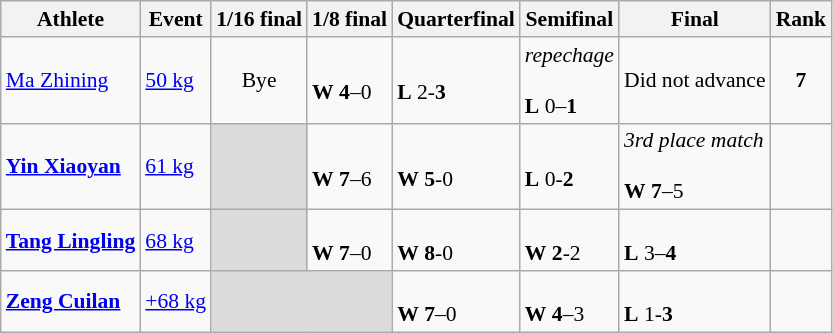<table class="wikitable" style="font-size:90%">
<tr>
<th>Athlete</th>
<th>Event</th>
<th>1/16 final</th>
<th>1/8 final</th>
<th>Quarterfinal</th>
<th>Semifinal</th>
<th>Final</th>
<th>Rank</th>
</tr>
<tr>
<td><a href='#'>Ma Zhining</a></td>
<td><a href='#'>50 kg</a></td>
<td align=center>Bye</td>
<td><br><strong>W</strong> <strong>4</strong>–0</td>
<td><br><strong>L</strong> 2-<strong>3</strong></td>
<td><em>repechage</em><br><br><strong>L</strong> 0–<strong>1</strong></td>
<td align=center>Did not advance</td>
<td align=center><strong>7</strong></td>
</tr>
<tr>
<td><strong><a href='#'>Yin Xiaoyan</a></strong></td>
<td><a href='#'>61 kg</a></td>
<td style="background:#dcdcdc;"></td>
<td><br><strong>W</strong> <strong>7</strong>–6</td>
<td><br><strong>W</strong> <strong>5</strong>-0</td>
<td><br><strong>L</strong> 0-<strong>2</strong></td>
<td><em> 3rd place match</em><br><br><strong>W</strong> <strong>7</strong>–5</td>
<td align=center></td>
</tr>
<tr>
<td><strong><a href='#'>Tang Lingling</a></strong></td>
<td><a href='#'>68 kg</a></td>
<td style="background:#dcdcdc;"></td>
<td><br><strong>W</strong> <strong>7</strong>–0</td>
<td><br><strong>W</strong> <strong>8</strong>-0</td>
<td><br><strong>W</strong> <strong>2</strong>-2</td>
<td><br><strong>L</strong> 3–<strong>4</strong></td>
<td align=center></td>
</tr>
<tr>
<td><strong><a href='#'>Zeng Cuilan</a></strong></td>
<td><a href='#'>+68 kg</a></td>
<td colspan="2;" style="background:#dcdcdc;"></td>
<td><br><strong>W</strong> <strong>7</strong>–0</td>
<td><br><strong>W</strong> <strong>4</strong>–3</td>
<td><br><strong>L</strong> 1-<strong>3</strong></td>
<td align=center></td>
</tr>
</table>
